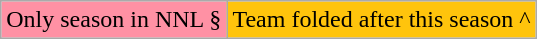<table class="wikitable" style="font-size:100%;line-height:1.1;">
<tr>
<td style="background-color:#FF91A4;">Only season in NNL §</td>
<td style="background-color:#FFC40C;">Team folded after this season ^</td>
</tr>
</table>
